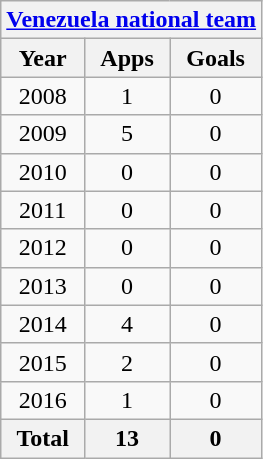<table class="wikitable" style="text-align:center">
<tr>
<th colspan="3"><a href='#'>Venezuela national team</a></th>
</tr>
<tr>
<th>Year</th>
<th>Apps</th>
<th>Goals</th>
</tr>
<tr>
<td>2008</td>
<td>1</td>
<td>0</td>
</tr>
<tr>
<td>2009</td>
<td>5</td>
<td>0</td>
</tr>
<tr>
<td>2010</td>
<td>0</td>
<td>0</td>
</tr>
<tr>
<td>2011</td>
<td>0</td>
<td>0</td>
</tr>
<tr>
<td>2012</td>
<td>0</td>
<td>0</td>
</tr>
<tr>
<td>2013</td>
<td>0</td>
<td>0</td>
</tr>
<tr>
<td>2014</td>
<td>4</td>
<td>0</td>
</tr>
<tr>
<td>2015</td>
<td>2</td>
<td>0</td>
</tr>
<tr>
<td>2016</td>
<td>1</td>
<td>0</td>
</tr>
<tr>
<th>Total</th>
<th>13</th>
<th>0</th>
</tr>
</table>
